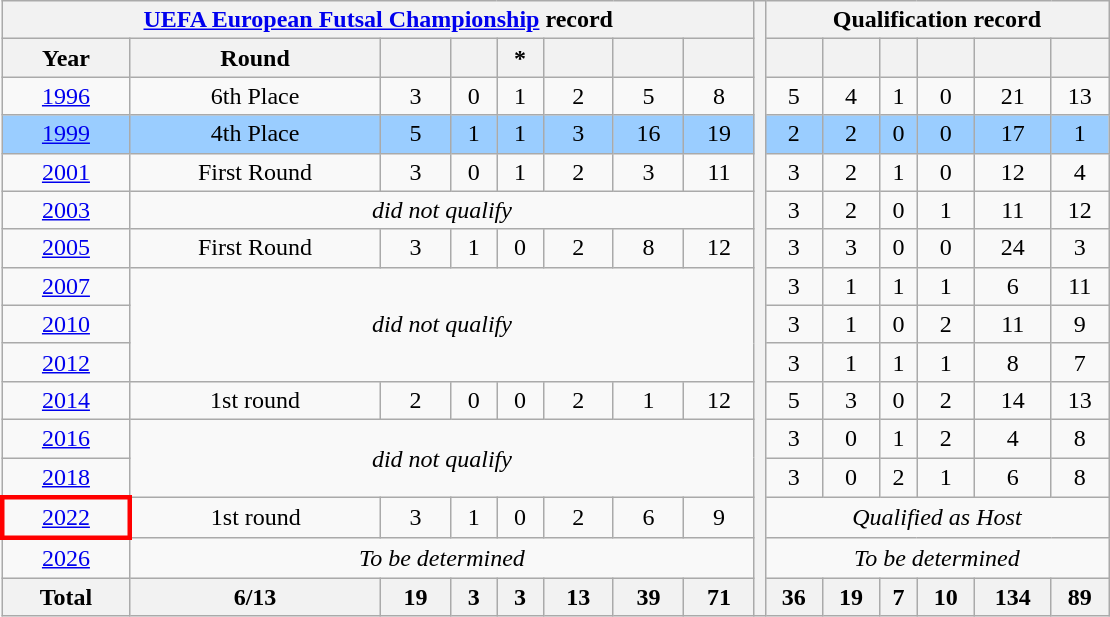<table class="wikitable" style="text-align:center">
<tr>
<th colspan=8><a href='#'>UEFA European Futsal Championship</a> record</th>
<th style="width:1%" rowspan="39"></th>
<th colspan=6>Qualification record</th>
</tr>
<tr>
<th>Year</th>
<th>Round</th>
<th></th>
<th></th>
<th>*</th>
<th></th>
<th></th>
<th></th>
<th></th>
<th></th>
<th></th>
<th></th>
<th></th>
<th></th>
</tr>
<tr>
<td> <a href='#'>1996</a></td>
<td>6th Place</td>
<td>3</td>
<td>0</td>
<td>1</td>
<td>2</td>
<td>5</td>
<td>8 </td>
<td>5</td>
<td>4</td>
<td>1</td>
<td>0</td>
<td>21</td>
<td>13</td>
</tr>
<tr style="background:#9acdff;">
<td> <a href='#'>1999</a></td>
<td>4th Place</td>
<td>5</td>
<td>1</td>
<td>1</td>
<td>3</td>
<td>16</td>
<td>19 </td>
<td>2</td>
<td>2</td>
<td>0</td>
<td>0</td>
<td>17</td>
<td>1</td>
</tr>
<tr>
<td> <a href='#'>2001</a></td>
<td>First Round</td>
<td>3</td>
<td>0</td>
<td>1</td>
<td>2</td>
<td>3</td>
<td>11 </td>
<td>3</td>
<td>2</td>
<td>1</td>
<td>0</td>
<td>12</td>
<td>4</td>
</tr>
<tr>
<td> <a href='#'>2003</a></td>
<td colspan=7><em>did not qualify</em></td>
<td>3</td>
<td>2</td>
<td>0</td>
<td>1</td>
<td>11</td>
<td>12</td>
</tr>
<tr>
<td> <a href='#'>2005</a></td>
<td>First Round</td>
<td>3</td>
<td>1</td>
<td>0</td>
<td>2</td>
<td>8</td>
<td>12 </td>
<td>3</td>
<td>3</td>
<td>0</td>
<td>0</td>
<td>24</td>
<td>3</td>
</tr>
<tr>
<td> <a href='#'>2007</a></td>
<td colspan=7 rowspan=3><em>did not qualify</em></td>
<td>3</td>
<td>1</td>
<td>1</td>
<td>1</td>
<td>6</td>
<td>11</td>
</tr>
<tr>
<td> <a href='#'>2010</a></td>
<td>3</td>
<td>1</td>
<td>0</td>
<td>2</td>
<td>11</td>
<td>9</td>
</tr>
<tr>
<td> <a href='#'>2012</a></td>
<td>3</td>
<td>1</td>
<td>1</td>
<td>1</td>
<td>8</td>
<td>7</td>
</tr>
<tr>
<td> <a href='#'>2014</a></td>
<td>1st round</td>
<td>2</td>
<td>0</td>
<td>0</td>
<td>2</td>
<td>1</td>
<td>12</td>
<td>5</td>
<td>3</td>
<td>0</td>
<td>2</td>
<td>14</td>
<td>13</td>
</tr>
<tr>
<td> <a href='#'>2016</a></td>
<td colspan=7 rowspan=2><em>did not qualify</em></td>
<td>3</td>
<td>0</td>
<td>1</td>
<td>2</td>
<td>4</td>
<td>8</td>
</tr>
<tr>
<td> <a href='#'>2018</a></td>
<td>3</td>
<td>0</td>
<td>2</td>
<td>1</td>
<td>6</td>
<td>8</td>
</tr>
<tr>
<td style="border: 3px solid red"> <a href='#'>2022</a></td>
<td>1st round</td>
<td>3</td>
<td>1</td>
<td>0</td>
<td>2</td>
<td>6</td>
<td>9</td>
<td colspan=6><em>Qualified as Host</em></td>
</tr>
<tr>
<td> <a href='#'>2026</a></td>
<td colspan=7><em>To be determined</em></td>
<td colspan=6><em>To be determined</em></td>
</tr>
<tr>
<th>Total</th>
<th>6/13</th>
<th>19</th>
<th>3</th>
<th>3</th>
<th>13</th>
<th>39</th>
<th>71</th>
<th>36</th>
<th>19</th>
<th>7</th>
<th>10</th>
<th>134</th>
<th>89</th>
</tr>
</table>
